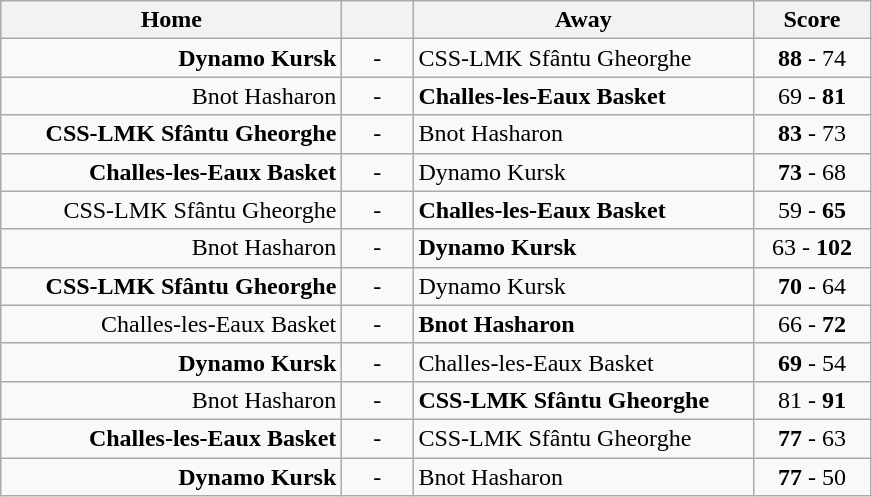<table class=wikitable style="text-align:center">
<tr>
<th width=220>Home</th>
<th width=40></th>
<th width=220>Away</th>
<th width=70>Score</th>
</tr>
<tr>
<td align=right><strong>Dynamo Kursk</strong> </td>
<td>-</td>
<td align=left> CSS-LMK Sfântu Gheorghe</td>
<td><strong>88</strong> - 74</td>
</tr>
<tr>
<td align=right>Bnot Hasharon </td>
<td>-</td>
<td align=left> <strong>Challes-les-Eaux Basket</strong></td>
<td>69 - <strong>81</strong></td>
</tr>
<tr>
<td align=right><strong>CSS-LMK Sfântu Gheorghe</strong> </td>
<td>-</td>
<td align=left> Bnot Hasharon</td>
<td><strong>83</strong> - 73</td>
</tr>
<tr>
<td align=right><strong>Challes-les-Eaux Basket</strong> </td>
<td>-</td>
<td align=left> Dynamo Kursk</td>
<td><strong>73</strong> - 68</td>
</tr>
<tr>
<td align=right>CSS-LMK Sfântu Gheorghe </td>
<td>-</td>
<td align=left> <strong>Challes-les-Eaux Basket</strong></td>
<td>59 - <strong>65</strong></td>
</tr>
<tr>
<td align=right>Bnot Hasharon </td>
<td>-</td>
<td align=left> <strong>Dynamo Kursk</strong></td>
<td>63 - <strong>102</strong></td>
</tr>
<tr>
<td align=right><strong>CSS-LMK Sfântu Gheorghe</strong> </td>
<td>-</td>
<td align=left> Dynamo Kursk</td>
<td><strong>70</strong> - 64</td>
</tr>
<tr>
<td align=right>Challes-les-Eaux Basket </td>
<td>-</td>
<td align=left> <strong>Bnot Hasharon</strong></td>
<td>66 - <strong>72</strong></td>
</tr>
<tr>
<td align=right><strong>Dynamo Kursk</strong> </td>
<td>-</td>
<td align=left> Challes-les-Eaux Basket</td>
<td><strong>69</strong> - 54</td>
</tr>
<tr>
<td align=right>Bnot Hasharon </td>
<td>-</td>
<td align=left> <strong>CSS-LMK Sfântu Gheorghe</strong></td>
<td>81 - <strong>91</strong></td>
</tr>
<tr>
<td align=right><strong>Challes-les-Eaux Basket</strong> </td>
<td>-</td>
<td align=left> CSS-LMK Sfântu Gheorghe</td>
<td><strong>77</strong> - 63</td>
</tr>
<tr>
<td align=right><strong>Dynamo Kursk</strong> </td>
<td>-</td>
<td align=left> Bnot Hasharon</td>
<td><strong>77</strong> - 50</td>
</tr>
</table>
